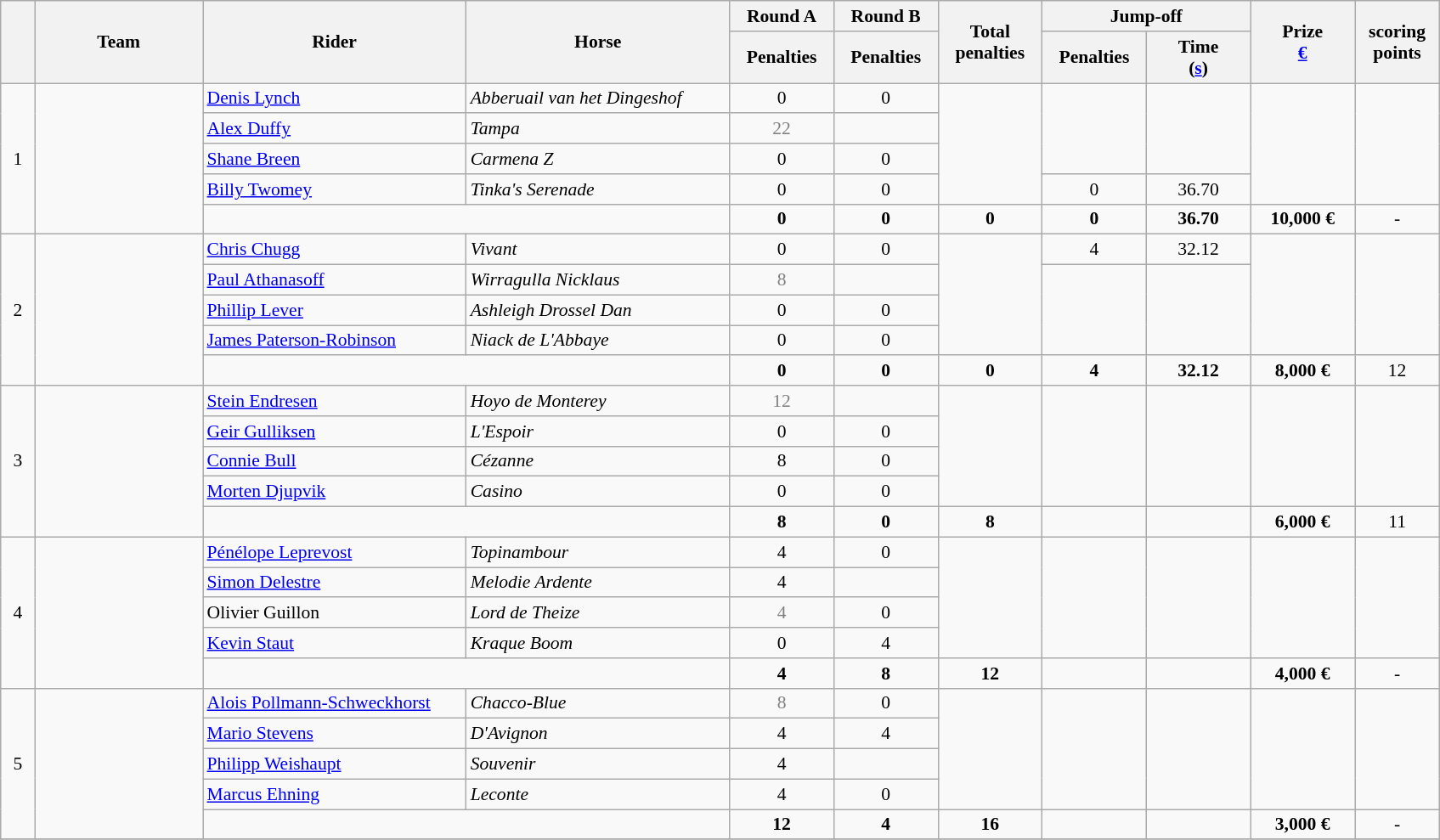<table class="wikitable" style="font-size: 90%">
<tr>
<th rowspan=2 width=20></th>
<th rowspan=2 width=125>Team</th>
<th rowspan=2 width=200>Rider</th>
<th rowspan=2 width=200>Horse</th>
<th>Round A</th>
<th>Round B</th>
<th rowspan=2 width=75>Total penalties</th>
<th colspan=2>Jump-off</th>
<th rowspan=2 width=75>Prize<br><a href='#'>€</a></th>
<th rowspan=2 width=60>scoring<br>points</th>
</tr>
<tr>
<th width=75>Penalties</th>
<th width=75>Penalties</th>
<th width=75>Penalties</th>
<th width=75>Time<br>(<a href='#'>s</a>)</th>
</tr>
<tr>
<td rowspan=5 align=center>1</td>
<td rowspan=5></td>
<td><a href='#'>Denis Lynch</a></td>
<td><em>Abberuail van het Dingeshof</em></td>
<td align=center>0</td>
<td align=center>0</td>
<td rowspan=4></td>
<td rowspan=3></td>
<td rowspan=3></td>
<td rowspan=4></td>
<td rowspan=4></td>
</tr>
<tr>
<td><a href='#'>Alex Duffy</a></td>
<td><em>Tampa</em></td>
<td align=center style=color:gray>22</td>
<td align=center></td>
</tr>
<tr>
<td><a href='#'>Shane Breen</a></td>
<td><em>Carmena Z</em></td>
<td align=center>0</td>
<td align=center>0</td>
</tr>
<tr>
<td><a href='#'>Billy Twomey</a></td>
<td><em>Tinka's Serenade</em></td>
<td align=center>0</td>
<td align=center>0</td>
<td align=center>0</td>
<td align=center>36.70</td>
</tr>
<tr>
<td colspan=2></td>
<td align=center><strong>0</strong></td>
<td align=center><strong>0</strong></td>
<td align=center><strong>0</strong></td>
<td align=center><strong>0</strong></td>
<td align=center><strong>36.70</strong></td>
<td align=center><strong>10,000 €</strong></td>
<td align=center>-</td>
</tr>
<tr>
<td rowspan=5 align=center>2</td>
<td rowspan=5></td>
<td><a href='#'>Chris Chugg</a></td>
<td><em>Vivant</em></td>
<td align=center>0</td>
<td align=center>0</td>
<td rowspan=4></td>
<td align=center>4</td>
<td align=center>32.12</td>
<td rowspan=4></td>
<td rowspan=4></td>
</tr>
<tr>
<td><a href='#'>Paul Athanasoff</a></td>
<td><em>Wirragulla Nicklaus</em></td>
<td align=center style=color:gray>8</td>
<td align=center></td>
<td rowspan=3></td>
<td rowspan=3></td>
</tr>
<tr>
<td><a href='#'>Phillip Lever</a></td>
<td><em>Ashleigh Drossel Dan</em></td>
<td align=center>0</td>
<td align=center>0</td>
</tr>
<tr>
<td><a href='#'>James Paterson-Robinson</a></td>
<td><em>Niack de L'Abbaye</em></td>
<td align=center>0</td>
<td align=center>0</td>
</tr>
<tr>
<td colspan=2></td>
<td align=center><strong>0</strong></td>
<td align=center><strong>0</strong></td>
<td align=center><strong>0</strong></td>
<td align=center><strong>4</strong></td>
<td align=center><strong>32.12</strong></td>
<td align=center><strong>8,000 €</strong></td>
<td align=center>12</td>
</tr>
<tr>
<td rowspan=5 align=center>3</td>
<td rowspan=5></td>
<td><a href='#'>Stein Endresen</a></td>
<td><em>Hoyo de Monterey</em></td>
<td align=center style=color:gray>12</td>
<td align=center></td>
<td rowspan=4></td>
<td rowspan=4></td>
<td rowspan=4></td>
<td rowspan=4></td>
<td rowspan=4></td>
</tr>
<tr>
<td><a href='#'>Geir Gulliksen</a></td>
<td><em>L'Espoir</em></td>
<td align=center>0</td>
<td align=center>0</td>
</tr>
<tr>
<td><a href='#'>Connie Bull</a></td>
<td><em>Cézanne</em></td>
<td align=center>8</td>
<td align=center>0</td>
</tr>
<tr>
<td><a href='#'>Morten Djupvik</a></td>
<td><em>Casino</em></td>
<td align=center>0</td>
<td align=center>0</td>
</tr>
<tr>
<td colspan=2></td>
<td align=center><strong>8</strong></td>
<td align=center><strong>0</strong></td>
<td align=center><strong>8</strong></td>
<td></td>
<td></td>
<td align=center><strong>6,000 €</strong></td>
<td align=center>11</td>
</tr>
<tr>
<td rowspan=5 align=center>4</td>
<td rowspan=5></td>
<td><a href='#'>Pénélope Leprevost</a></td>
<td><em>Topinambour</em></td>
<td align=center>4</td>
<td align=center>0</td>
<td rowspan=4></td>
<td rowspan=4></td>
<td rowspan=4></td>
<td rowspan=4></td>
<td rowspan=4></td>
</tr>
<tr>
<td><a href='#'>Simon Delestre</a></td>
<td><em>Melodie Ardente</em></td>
<td align=center>4</td>
<td align=center></td>
</tr>
<tr>
<td>Olivier Guillon</td>
<td><em>Lord de Theize</em></td>
<td align=center style=color:gray>4</td>
<td align=center>0</td>
</tr>
<tr>
<td><a href='#'>Kevin Staut</a></td>
<td><em>Kraque Boom</em></td>
<td align=center>0</td>
<td align=center>4</td>
</tr>
<tr>
<td colspan=2></td>
<td align=center><strong>4</strong></td>
<td align=center><strong>8</strong></td>
<td align=center><strong>12</strong></td>
<td></td>
<td></td>
<td align=center><strong>4,000 €</strong></td>
<td align=center>-</td>
</tr>
<tr>
<td rowspan=5 align=center>5</td>
<td rowspan=5></td>
<td><a href='#'>Alois Pollmann-Schweckhorst</a></td>
<td><em>Chacco-Blue</em></td>
<td align=center style=color:gray>8</td>
<td align=center>0</td>
<td rowspan=4></td>
<td rowspan=4></td>
<td rowspan=4></td>
<td rowspan=4></td>
<td rowspan=4></td>
</tr>
<tr>
<td><a href='#'>Mario Stevens</a></td>
<td><em>D'Avignon</em></td>
<td align=center>4</td>
<td align=center>4</td>
</tr>
<tr>
<td><a href='#'>Philipp Weishaupt</a></td>
<td><em>Souvenir</em></td>
<td align=center>4</td>
<td align=center></td>
</tr>
<tr>
<td><a href='#'>Marcus Ehning</a></td>
<td><em>Leconte</em></td>
<td align=center>4</td>
<td align=center>0</td>
</tr>
<tr>
<td colspan=2></td>
<td align=center><strong>12</strong></td>
<td align=center><strong>4</strong></td>
<td align=center><strong>16</strong></td>
<td></td>
<td></td>
<td align=center><strong>3,000 €</strong></td>
<td align=center>-</td>
</tr>
<tr>
</tr>
</table>
